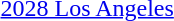<table>
<tr valign="top">
<td><a href='#'>2028 Los Angeles</a><br></td>
<td></td>
<td></td>
<td></td>
</tr>
<tr>
</tr>
</table>
